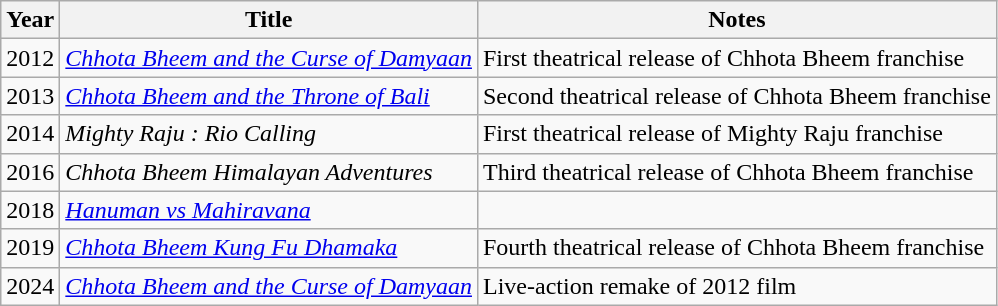<table class="wikitable">
<tr>
<th>Year</th>
<th>Title</th>
<th>Notes</th>
</tr>
<tr>
<td>2012</td>
<td><em><a href='#'>Chhota Bheem and the Curse of Damyaan</a></em></td>
<td>First theatrical release of Chhota Bheem franchise</td>
</tr>
<tr>
<td>2013</td>
<td><em><a href='#'>Chhota Bheem and the Throne of Bali</a></em></td>
<td>Second theatrical release of Chhota Bheem franchise</td>
</tr>
<tr>
<td>2014</td>
<td><em>Mighty Raju : Rio Calling</em></td>
<td>First theatrical release of Mighty Raju franchise</td>
</tr>
<tr>
<td>2016</td>
<td><em>Chhota Bheem Himalayan Adventures</em></td>
<td>Third theatrical release of Chhota Bheem franchise</td>
</tr>
<tr>
<td>2018</td>
<td><em><a href='#'>Hanuman vs Mahiravana</a></em></td>
<td></td>
</tr>
<tr>
<td>2019</td>
<td><em><a href='#'>Chhota Bheem Kung Fu Dhamaka</a></em></td>
<td>Fourth theatrical release of Chhota Bheem franchise</td>
</tr>
<tr>
<td>2024</td>
<td><em><a href='#'>Chhota Bheem and the Curse of Damyaan</a></em></td>
<td>Live-action remake of 2012 film</td>
</tr>
</table>
